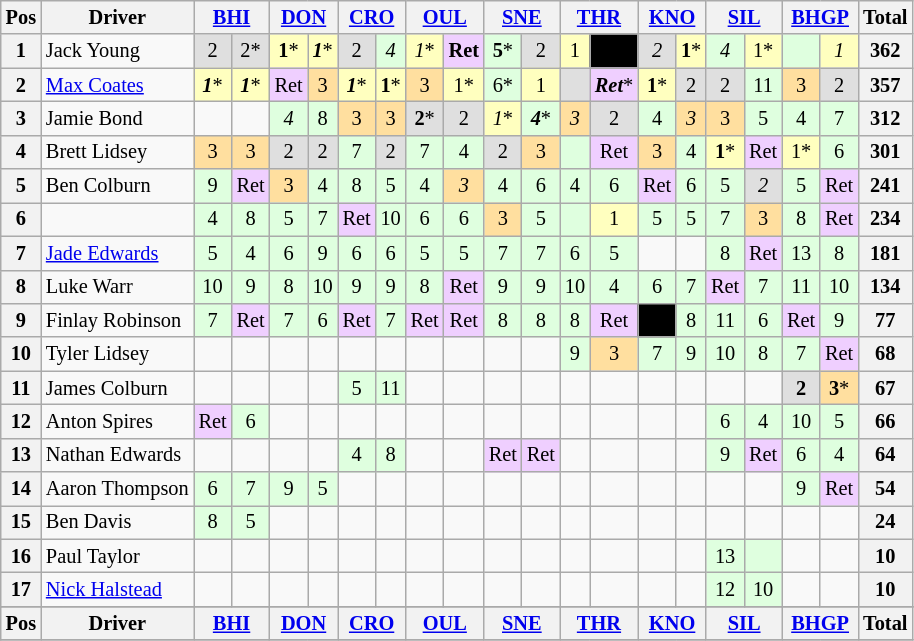<table class="wikitable" style="font-size: 85%; text-align: center;">
<tr valign="top">
<th valign="middle">Pos</th>
<th valign="middle">Driver</th>
<th colspan="2"><a href='#'>BHI</a></th>
<th colspan="2"><a href='#'>DON</a></th>
<th colspan="2"><a href='#'>CRO</a></th>
<th colspan="2"><a href='#'>OUL</a></th>
<th colspan="2"><a href='#'>SNE</a></th>
<th colspan="2"><a href='#'>THR</a></th>
<th colspan="2"><a href='#'>KNO</a></th>
<th colspan="2"><a href='#'>SIL</a></th>
<th colspan="2"><a href='#'>BHGP</a></th>
<th valign=middle>Total</th>
</tr>
<tr>
<th>1</th>
<td align=left>Jack Young</td>
<td style="background:#DFDFDF;">2</td>
<td style="background:#DFDFDF;">2*</td>
<td style="background:#FFFFBF;"><strong>1</strong>*</td>
<td style="background:#FFFFBF;"><strong><em>1</em></strong>*</td>
<td style="background:#DFDFDF;">2</td>
<td style="background:#DFFFDF;"><em>4</em></td>
<td style="background:#FFFFBF;"><em>1</em>*</td>
<td style="background:#EFCFFF;"><strong>Ret</strong></td>
<td style="background:#DFFFDF;"><strong>5</strong>*</td>
<td style="background:#DFDFDF;">2</td>
<td style="background:#FFFFBF;">1</td>
<td style="background-color:#000000; color:white"></td>
<td style="background:#DFDFDF;"><em>2</em></td>
<td style="background:#FFFFBF;"><strong>1</strong>*</td>
<td style="background:#DFFFDF;"><em>4</em></td>
<td style="background:#FFFFBF;">1*</td>
<td style="background:#DFFFDF;"></td>
<td style="background:#FFFFBF;"><em>1</em></td>
<th>362</th>
</tr>
<tr>
<th>2</th>
<td align=left><a href='#'>Max Coates</a></td>
<td style="background:#FFFFBF;"><strong><em>1</em></strong>*</td>
<td style="background:#FFFFBF;"><strong><em>1</em></strong>*</td>
<td style="background:#EFCFFF;">Ret</td>
<td style="background:#FFDF9F;">3</td>
<td style="background:#FFFFBF;"><strong><em>1</em></strong>*</td>
<td style="background:#FFFFBF;"><strong>1</strong>*</td>
<td style="background:#FFDF9F;">3</td>
<td style="background:#FFFFBF;">1*</td>
<td style="background:#DFFFDF;">6*</td>
<td style="background:#FFFFBF;">1</td>
<td style="background:#DFDFDF;"></td>
<td style="background:#EFCFFF;"><strong><em>Ret</em></strong>*</td>
<td style="background:#FFFFBF;"><strong>1</strong>*</td>
<td style="background:#DFDFDF;">2</td>
<td style="background:#DFDFDF;">2</td>
<td style="background:#DFFFDF;">11</td>
<td style="background:#FFDF9F;">3</td>
<td style="background:#DFDFDF;">2</td>
<th>357</th>
</tr>
<tr>
<th>3</th>
<td align=left>Jamie Bond</td>
<td></td>
<td></td>
<td style="background:#DFFFDF;"><em>4</em></td>
<td style="background:#DFFFDF;">8</td>
<td style="background:#FFDF9F;">3</td>
<td style="background:#FFDF9F;">3</td>
<td style="background:#DFDFDF;"><strong>2</strong>*</td>
<td style="background:#DFDFDF;">2</td>
<td style="background:#FFFFBF;"><em>1</em>*</td>
<td style="background:#DFFFDF;"><strong><em>4</em></strong>*</td>
<td style="background:#FFDF9F;"><em>3</em></td>
<td style="background:#DFDFDF;">2</td>
<td style="background:#DFFFDF;">4</td>
<td style="background:#FFDF9F;"><em>3</em></td>
<td style="background:#FFDF9F;">3</td>
<td style="background:#DFFFDF;">5</td>
<td style="background:#DFFFDF;">4</td>
<td style="background:#DFFFDF;">7</td>
<th>312</th>
</tr>
<tr>
<th>4</th>
<td align=left>Brett Lidsey</td>
<td style="background:#FFDF9F;">3</td>
<td style="background:#FFDF9F;">3</td>
<td style="background:#DFDFDF;">2</td>
<td style="background:#DFDFDF;">2</td>
<td style="background:#DFFFDF;">7</td>
<td style="background:#DFDFDF;">2</td>
<td style="background:#DFFFDF;">7</td>
<td style="background:#DFFFDF;">4</td>
<td style="background:#DFDFDF;">2</td>
<td style="background:#FFDF9F;">3</td>
<td style="background:#DFFFDF;"></td>
<td style="background:#EFCFFF;">Ret</td>
<td style="background:#FFDF9F;">3</td>
<td style="background:#DFFFDF;">4</td>
<td style="background:#FFFFBF;"><strong>1</strong>*</td>
<td style="background:#EFCFFF;">Ret</td>
<td style="background:#FFFFBF;">1*</td>
<td style="background:#DFFFDF;">6</td>
<th>301</th>
</tr>
<tr>
<th>5</th>
<td align=left>Ben Colburn</td>
<td style="background:#DFFFDF;">9</td>
<td style="background:#EFCFFF;">Ret</td>
<td style="background:#FFDF9F;">3</td>
<td style="background:#DFFFDF;">4</td>
<td style="background:#DFFFDF;">8</td>
<td style="background:#DFFFDF;">5</td>
<td style="background:#DFFFDF;">4</td>
<td style="background:#FFDF9F;"><em>3</em></td>
<td style="background:#DFFFDF;">4</td>
<td style="background:#DFFFDF;">6</td>
<td style="background:#DFFFDF;">4</td>
<td style="background:#DFFFDF;">6</td>
<td style="background:#EFCFFF;">Ret</td>
<td style="background:#DFFFDF;">6</td>
<td style="background:#DFFFDF;">5</td>
<td style="background:#DFDFDF;"><em>2</em></td>
<td style="background:#DFFFDF;">5</td>
<td style="background:#EFCFFF;">Ret</td>
<th>241</th>
</tr>
<tr>
<th>6</th>
<td align=left></td>
<td style="background:#DFFFDF;">4</td>
<td style="background:#DFFFDF;">8</td>
<td style="background:#DFFFDF;">5</td>
<td style="background:#DFFFDF;">7</td>
<td style="background:#EFCFFF;">Ret</td>
<td style="background:#DFFFDF;">10</td>
<td style="background:#DFFFDF;">6</td>
<td style="background:#DFFFDF;">6</td>
<td style="background:#FFDF9F;">3</td>
<td style="background:#DFFFDF;">5</td>
<td style="background:#DFFFDF;"></td>
<td style="background:#FFFFBF;">1</td>
<td style="background:#DFFFDF;">5</td>
<td style="background:#DFFFDF;">5</td>
<td style="background:#DFFFDF;">7</td>
<td style="background:#FFDF9F;">3</td>
<td style="background:#DFFFDF;">8</td>
<td style="background:#EFCFFF;">Ret</td>
<th>234</th>
</tr>
<tr>
<th>7</th>
<td align=left><a href='#'>Jade Edwards</a></td>
<td style="background:#DFFFDF;">5</td>
<td style="background:#DFFFDF;">4</td>
<td style="background:#DFFFDF;">6</td>
<td style="background:#DFFFDF;">9</td>
<td style="background:#DFFFDF;">6</td>
<td style="background:#DFFFDF;">6</td>
<td style="background:#DFFFDF;">5</td>
<td style="background:#DFFFDF;">5</td>
<td style="background:#DFFFDF;">7</td>
<td style="background:#DFFFDF;">7</td>
<td style="background:#DFFFDF;">6</td>
<td style="background:#DFFFDF;">5</td>
<td></td>
<td></td>
<td style="background:#DFFFDF;">8</td>
<td style="background:#EFCFFF;">Ret</td>
<td style="background:#DFFFDF;">13</td>
<td style="background:#DFFFDF;">8</td>
<th>181</th>
</tr>
<tr>
<th>8</th>
<td align=left>Luke Warr</td>
<td style="background:#DFFFDF;">10</td>
<td style="background:#DFFFDF;">9</td>
<td style="background:#DFFFDF;">8</td>
<td style="background:#DFFFDF;">10</td>
<td style="background:#DFFFDF;">9</td>
<td style="background:#DFFFDF;">9</td>
<td style="background:#DFFFDF;">8</td>
<td style="background:#EFCFFF;">Ret</td>
<td style="background:#DFFFDF;">9</td>
<td style="background:#DFFFDF;">9</td>
<td style="background:#DFFFDF;">10</td>
<td style="background:#DFFFDF;">4</td>
<td style="background:#DFFFDF;">6</td>
<td style="background:#DFFFDF;">7</td>
<td style="background:#EFCFFF;">Ret</td>
<td style="background:#DFFFDF;">7</td>
<td style="background:#DFFFDF;">11</td>
<td style="background:#DFFFDF;">10</td>
<th>134</th>
</tr>
<tr>
<th>9</th>
<td align=left>Finlay Robinson</td>
<td style="background:#DFFFDF;">7</td>
<td style="background:#EFCFFF;">Ret</td>
<td style="background:#DFFFDF;">7</td>
<td style="background:#DFFFDF;">6</td>
<td style="background:#EFCFFF;">Ret</td>
<td style="background:#DFFFDF;">7</td>
<td style="background:#EFCFFF;">Ret</td>
<td style="background:#EFCFFF;">Ret</td>
<td style="background:#DFFFDF;">8</td>
<td style="background:#DFFFDF;">8</td>
<td style="background:#DFFFDF;">8</td>
<td style="background:#EFCFFF;">Ret</td>
<td style="background-color:#000000; color:white"></td>
<td style="background:#DFFFDF;">8</td>
<td style="background:#DFFFDF;">11</td>
<td style="background:#DFFFDF;">6</td>
<td style="background:#EFCFFF;">Ret</td>
<td style="background:#DFFFDF;">9</td>
<th>77</th>
</tr>
<tr>
<th>10</th>
<td align=left>Tyler Lidsey</td>
<td></td>
<td></td>
<td></td>
<td></td>
<td></td>
<td></td>
<td></td>
<td></td>
<td></td>
<td></td>
<td style="background:#DFFFDF;">9</td>
<td style="background:#FFDF9F;">3</td>
<td style="background:#DFFFDF;">7</td>
<td style="background:#DFFFDF;">9</td>
<td style="background:#DFFFDF;">10</td>
<td style="background:#DFFFDF;">8</td>
<td style="background:#DFFFDF;">7</td>
<td style="background:#EFCFFF;">Ret</td>
<th>68</th>
</tr>
<tr>
<th>11</th>
<td align=left>James Colburn</td>
<td></td>
<td></td>
<td></td>
<td></td>
<td style="background:#DFFFDF;">5</td>
<td style="background:#DFFFDF;">11</td>
<td></td>
<td></td>
<td></td>
<td></td>
<td></td>
<td></td>
<td></td>
<td></td>
<td></td>
<td></td>
<td style="background:#DFDFDF;"><strong>2</strong></td>
<td style="background:#FFDF9F;"><strong>3</strong>*</td>
<th>67</th>
</tr>
<tr>
<th>12</th>
<td align=left>Anton Spires</td>
<td style="background:#EFCFFF;">Ret</td>
<td style="background:#DFFFDF;">6</td>
<td></td>
<td></td>
<td></td>
<td></td>
<td></td>
<td></td>
<td></td>
<td></td>
<td></td>
<td></td>
<td></td>
<td></td>
<td style="background:#DFFFDF;">6</td>
<td style="background:#DFFFDF;">4</td>
<td style="background:#DFFFDF;">10</td>
<td style="background:#DFFFDF;">5</td>
<th>66</th>
</tr>
<tr>
<th>13</th>
<td align=left>Nathan Edwards</td>
<td></td>
<td></td>
<td></td>
<td></td>
<td style="background:#DFFFDF;">4</td>
<td style="background:#DFFFDF;">8</td>
<td></td>
<td></td>
<td style="background:#EFCFFF;">Ret</td>
<td style="background:#EFCFFF;">Ret</td>
<td></td>
<td></td>
<td></td>
<td></td>
<td style="background:#DFFFDF;">9</td>
<td style="background:#EFCFFF;">Ret</td>
<td style="background:#DFFFDF;">6</td>
<td style="background:#DFFFDF;">4</td>
<th>64</th>
</tr>
<tr>
<th>14</th>
<td align=left>Aaron Thompson</td>
<td style="background:#DFFFDF;">6</td>
<td style="background:#DFFFDF;">7</td>
<td style="background:#DFFFDF;">9</td>
<td style="background:#DFFFDF;">5</td>
<td></td>
<td></td>
<td></td>
<td></td>
<td></td>
<td></td>
<td></td>
<td></td>
<td></td>
<td></td>
<td></td>
<td></td>
<td style="background:#DFFFDF;">9</td>
<td style="background:#EFCFFF;">Ret</td>
<th>54</th>
</tr>
<tr>
<th>15</th>
<td align=left>Ben Davis</td>
<td style="background:#DFFFDF;">8</td>
<td style="background:#DFFFDF;">5</td>
<td></td>
<td></td>
<td></td>
<td></td>
<td></td>
<td></td>
<td></td>
<td></td>
<td></td>
<td></td>
<td></td>
<td></td>
<td></td>
<td></td>
<td></td>
<td></td>
<th>24</th>
</tr>
<tr>
<th>16</th>
<td align=left>Paul Taylor</td>
<td></td>
<td></td>
<td></td>
<td></td>
<td></td>
<td></td>
<td></td>
<td></td>
<td></td>
<td></td>
<td></td>
<td></td>
<td></td>
<td></td>
<td style="background:#DFFFDF;">13</td>
<td style="background:#DFFFDF;"></td>
<td></td>
<td></td>
<th>10</th>
</tr>
<tr>
<th>17</th>
<td align=left><a href='#'>Nick Halstead</a></td>
<td></td>
<td></td>
<td></td>
<td></td>
<td></td>
<td></td>
<td></td>
<td></td>
<td></td>
<td></td>
<td></td>
<td></td>
<td></td>
<td></td>
<td style="background:#DFFFDF;">12</td>
<td style="background:#DFFFDF;">10</td>
<td></td>
<td></td>
<th>10</th>
</tr>
<tr>
</tr>
<tr valign="top">
<th valign="middle">Pos</th>
<th valign="middle">Driver</th>
<th colspan="2"><a href='#'>BHI</a></th>
<th colspan="2"><a href='#'>DON</a></th>
<th colspan="2"><a href='#'>CRO</a></th>
<th colspan="2"><a href='#'>OUL</a></th>
<th colspan="2"><a href='#'>SNE</a></th>
<th colspan="2"><a href='#'>THR</a></th>
<th colspan="2"><a href='#'>KNO</a></th>
<th colspan="2"><a href='#'>SIL</a></th>
<th colspan="2"><a href='#'>BHGP</a></th>
<th valign=middle>Total</th>
</tr>
<tr>
</tr>
</table>
